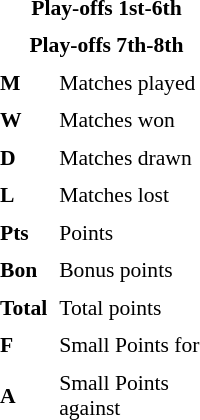<table align=right cellpadding="4" cellspacing="0" width=150px style="font-size: 90%">
<tr>
<th colspan=2>Play-offs 1st-6th</th>
</tr>
<tr>
<th colspan=2>Play-offs 7th-8th</th>
</tr>
<tr>
<td><strong>M</strong></td>
<td>Matches played</td>
</tr>
<tr>
<td><strong>W</strong></td>
<td>Matches won</td>
</tr>
<tr>
<td><strong>D</strong></td>
<td>Matches drawn</td>
</tr>
<tr>
<td><strong>L</strong></td>
<td>Matches lost</td>
</tr>
<tr>
<td><strong>Pts</strong></td>
<td>Points</td>
</tr>
<tr>
<td><strong>Bon</strong></td>
<td>Bonus points</td>
</tr>
<tr>
<td><strong>Total</strong></td>
<td>Total points</td>
</tr>
<tr>
<td><strong>F</strong></td>
<td>Small Points for</td>
</tr>
<tr>
<td><strong>A</strong></td>
<td>Small Points against</td>
</tr>
<tr>
<td></td>
<td></td>
</tr>
</table>
